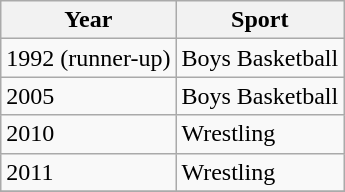<table class="wikitable">
<tr>
<th>Year</th>
<th>Sport</th>
</tr>
<tr>
<td>1992 (runner-up)</td>
<td>Boys Basketball</td>
</tr>
<tr>
<td>2005</td>
<td>Boys Basketball</td>
</tr>
<tr>
<td>2010</td>
<td>Wrestling</td>
</tr>
<tr>
<td>2011</td>
<td>Wrestling</td>
</tr>
<tr>
</tr>
</table>
